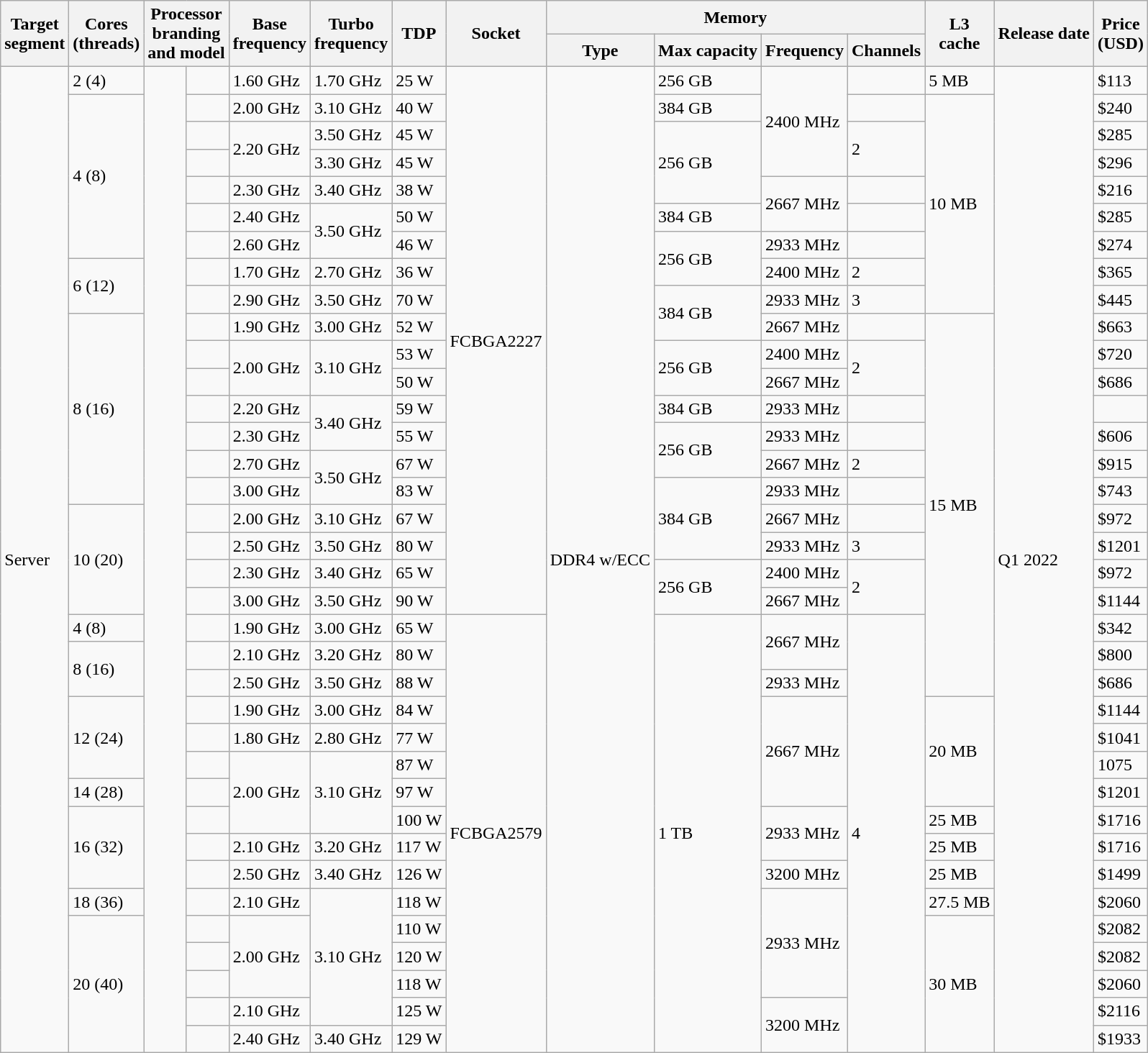<table class="wikitable">
<tr>
<th rowspan="2">Target <br>segment</th>
<th rowspan="2">Cores<br>(threads)<br></th>
<th rowspan="2" colspan="2">Processor<br>branding<br>and model</th>
<th rowspan="2">Base<br>frequency</th>
<th rowspan="2">Turbo<br>frequency</th>
<th rowspan="2">TDP</th>
<th rowspan="2">Socket</th>
<th colspan="4" style="text-align:center;">Memory</th>
<th rowspan="2">L3<br>cache</th>
<th rowspan="2">Release date</th>
<th rowspan="2">Price<br>(USD)</th>
</tr>
<tr>
<th>Type</th>
<th>Max capacity </th>
<th>Frequency</th>
<th>Channels</th>
</tr>
<tr>
<td rowspan="36">Server</td>
<td>2 (4)</td>
<td rowspan="36"></td>
<td></td>
<td>1.60 GHz</td>
<td>1.70 GHz</td>
<td>25 W</td>
<td rowspan="20">FCBGA2227</td>
<td rowspan="36">DDR4 w/ECC</td>
<td>256 GB</td>
<td rowspan="4">2400 MHz</td>
<td></td>
<td>5 MB</td>
<td rowspan="36">Q1 2022</td>
<td>$113</td>
</tr>
<tr>
<td rowspan="6">4 (8)</td>
<td></td>
<td>2.00 GHz</td>
<td>3.10 GHz</td>
<td>40 W</td>
<td>384 GB</td>
<td></td>
<td rowspan="8">10 MB</td>
<td>$240</td>
</tr>
<tr>
<td></td>
<td rowspan="2">2.20 GHz</td>
<td>3.50 GHz</td>
<td>45 W</td>
<td rowspan="3">256 GB</td>
<td rowspan="2">2</td>
<td>$285</td>
</tr>
<tr>
<td></td>
<td>3.30 GHz</td>
<td>45 W</td>
<td>$296</td>
</tr>
<tr>
<td></td>
<td>2.30 GHz</td>
<td>3.40 GHz</td>
<td>38 W</td>
<td rowspan="2">2667 MHz</td>
<td></td>
<td>$216</td>
</tr>
<tr>
<td></td>
<td>2.40 GHz</td>
<td rowspan="2">3.50 GHz</td>
<td>50 W</td>
<td>384 GB</td>
<td></td>
<td>$285</td>
</tr>
<tr>
<td></td>
<td>2.60 GHz</td>
<td>46 W</td>
<td rowspan="2">256 GB</td>
<td>2933 MHz</td>
<td></td>
<td>$274</td>
</tr>
<tr>
<td rowspan="2">6 (12)</td>
<td></td>
<td>1.70 GHz</td>
<td>2.70 GHz</td>
<td>36 W</td>
<td>2400 MHz</td>
<td>2</td>
<td>$365</td>
</tr>
<tr>
<td></td>
<td>2.90 GHz</td>
<td>3.50 GHz</td>
<td>70 W</td>
<td rowspan="2">384 GB</td>
<td>2933 MHz</td>
<td>3</td>
<td>$445</td>
</tr>
<tr>
<td rowspan="7">8 (16)</td>
<td></td>
<td>1.90 GHz</td>
<td>3.00 GHz</td>
<td>52 W</td>
<td>2667 MHz</td>
<td></td>
<td rowspan="14">15 MB</td>
<td>$663</td>
</tr>
<tr>
<td></td>
<td rowspan="2">2.00 GHz</td>
<td rowspan="2">3.10 GHz</td>
<td>53 W</td>
<td rowspan="2">256 GB</td>
<td>2400 MHz</td>
<td rowspan="2">2</td>
<td>$720</td>
</tr>
<tr>
<td></td>
<td>50 W</td>
<td>2667 MHz</td>
<td>$686</td>
</tr>
<tr>
<td></td>
<td>2.20 GHz</td>
<td rowspan="2">3.40 GHz</td>
<td>59 W</td>
<td>384 GB</td>
<td>2933 MHz</td>
<td></td>
<td></td>
</tr>
<tr>
<td></td>
<td>2.30 GHz</td>
<td>55 W</td>
<td rowspan="2">256 GB</td>
<td>2933 MHz</td>
<td></td>
<td>$606</td>
</tr>
<tr>
<td></td>
<td>2.70 GHz</td>
<td rowspan="2">3.50 GHz</td>
<td>67 W</td>
<td>2667 MHz</td>
<td>2</td>
<td>$915</td>
</tr>
<tr>
<td></td>
<td>3.00 GHz</td>
<td>83 W</td>
<td rowspan="3">384 GB</td>
<td>2933 MHz</td>
<td></td>
<td>$743</td>
</tr>
<tr>
<td rowspan="4">10 (20)</td>
<td></td>
<td>2.00 GHz</td>
<td>3.10 GHz</td>
<td>67 W</td>
<td>2667 MHz</td>
<td></td>
<td>$972</td>
</tr>
<tr>
<td></td>
<td>2.50 GHz</td>
<td>3.50 GHz</td>
<td>80 W</td>
<td>2933 MHz</td>
<td>3</td>
<td>$1201</td>
</tr>
<tr>
<td></td>
<td>2.30 GHz</td>
<td>3.40 GHz</td>
<td>65 W</td>
<td rowspan="2">256 GB</td>
<td>2400 MHz</td>
<td rowspan="2">2</td>
<td>$972</td>
</tr>
<tr>
<td></td>
<td>3.00 GHz</td>
<td>3.50 GHz</td>
<td>90 W</td>
<td>2667 MHz</td>
<td>$1144</td>
</tr>
<tr>
<td>4 (8)</td>
<td></td>
<td>1.90 GHz</td>
<td>3.00 GHz</td>
<td>65 W</td>
<td rowspan="16">FCBGA2579</td>
<td rowspan="16">1 TB</td>
<td rowspan="2">2667 MHz</td>
<td rowspan="16">4</td>
<td>$342</td>
</tr>
<tr>
<td rowspan="2">8 (16)</td>
<td></td>
<td>2.10 GHz</td>
<td>3.20 GHz</td>
<td>80 W</td>
<td>$800</td>
</tr>
<tr>
<td></td>
<td>2.50 GHz</td>
<td>3.50 GHz</td>
<td>88 W</td>
<td>2933 MHz</td>
<td>$686</td>
</tr>
<tr>
<td rowspan="3">12 (24)</td>
<td></td>
<td>1.90 GHz</td>
<td>3.00 GHz</td>
<td>84 W</td>
<td rowspan="4">2667 MHz</td>
<td rowspan="4">20 MB</td>
<td>$1144</td>
</tr>
<tr>
<td></td>
<td>1.80 GHz</td>
<td>2.80 GHz</td>
<td>77 W</td>
<td>$1041</td>
</tr>
<tr>
<td></td>
<td rowspan="3">2.00 GHz</td>
<td rowspan="3">3.10 GHz</td>
<td>87 W</td>
<td>1075</td>
</tr>
<tr>
<td>14 (28)</td>
<td></td>
<td>97 W</td>
<td>$1201</td>
</tr>
<tr>
<td rowspan="3">16 (32)</td>
<td></td>
<td>100 W</td>
<td rowspan="2">2933 MHz</td>
<td>25 MB</td>
<td>$1716</td>
</tr>
<tr>
<td></td>
<td>2.10 GHz</td>
<td>3.20 GHz</td>
<td>117 W</td>
<td>25 MB</td>
<td>$1716</td>
</tr>
<tr>
<td></td>
<td>2.50 GHz</td>
<td>3.40 GHz</td>
<td>126 W</td>
<td>3200 MHz</td>
<td>25 MB</td>
<td>$1499</td>
</tr>
<tr>
<td>18 (36)</td>
<td></td>
<td>2.10 GHz</td>
<td rowspan="5">3.10 GHz</td>
<td>118 W</td>
<td rowspan="4">2933 MHz</td>
<td>27.5 MB</td>
<td>$2060</td>
</tr>
<tr>
<td rowspan="5">20 (40)</td>
<td></td>
<td rowspan="3">2.00 GHz</td>
<td>110 W</td>
<td rowspan="5">30 MB</td>
<td>$2082</td>
</tr>
<tr>
<td></td>
<td>120 W</td>
<td>$2082</td>
</tr>
<tr>
<td></td>
<td>118 W</td>
<td>$2060</td>
</tr>
<tr>
<td></td>
<td>2.10 GHz</td>
<td>125 W</td>
<td rowspan="2">3200 MHz</td>
<td>$2116</td>
</tr>
<tr>
<td></td>
<td>2.40 GHz</td>
<td>3.40 GHz</td>
<td>129 W</td>
<td s>$1933</td>
</tr>
</table>
